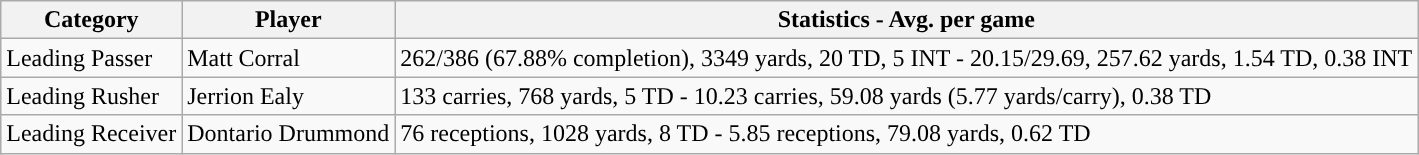<table class="wikitable" style="float: left;">
<tr>
<th>Category</th>
<th>Player</th>
<th>Statistics - Avg. per game</th>
</tr>
<tr>
<td>Leading Passer</td>
<td>Matt Corral</td>
<td>262/386 (67.88% completion), 3349 yards, 20 TD, 5 INT - 20.15/29.69, 257.62 yards, 1.54 TD, 0.38 INT</td>
</tr>
<tr>
<td>Leading Rusher</td>
<td>Jerrion Ealy</td>
<td>133 carries, 768 yards, 5 TD - 10.23 carries, 59.08 yards (5.77 yards/carry), 0.38 TD</td>
</tr>
<tr>
<td>Leading Receiver</td>
<td>Dontario Drummond</td>
<td>76 receptions, 1028 yards, 8 TD - 5.85 receptions, 79.08 yards, 0.62 TD</td>
</tr>
</table>
